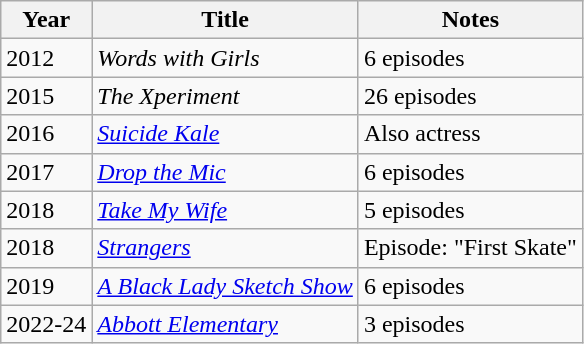<table class="wikitable">
<tr>
<th>Year</th>
<th>Title</th>
<th>Notes</th>
</tr>
<tr>
<td>2012</td>
<td><em> Words with Girls</em></td>
<td>6 episodes</td>
</tr>
<tr>
<td>2015</td>
<td><em> The Xperiment</em></td>
<td>26 episodes</td>
</tr>
<tr>
<td>2016</td>
<td><em><a href='#'>Suicide Kale</a></em></td>
<td>Also actress</td>
</tr>
<tr>
<td>2017</td>
<td><em><a href='#'>Drop the Mic</a></em></td>
<td>6 episodes</td>
</tr>
<tr>
<td>2018</td>
<td><a href='#'><em> Take My Wife</em></a></td>
<td>5 episodes</td>
</tr>
<tr>
<td>2018</td>
<td><a href='#'><em> Strangers</em></a></td>
<td>Episode: "First Skate"</td>
</tr>
<tr>
<td>2019</td>
<td><em><a href='#'>A Black Lady Sketch Show</a></em></td>
<td>6 episodes</td>
</tr>
<tr>
<td>2022-24</td>
<td><em><a href='#'>Abbott Elementary</a></em></td>
<td>3 episodes</td>
</tr>
</table>
